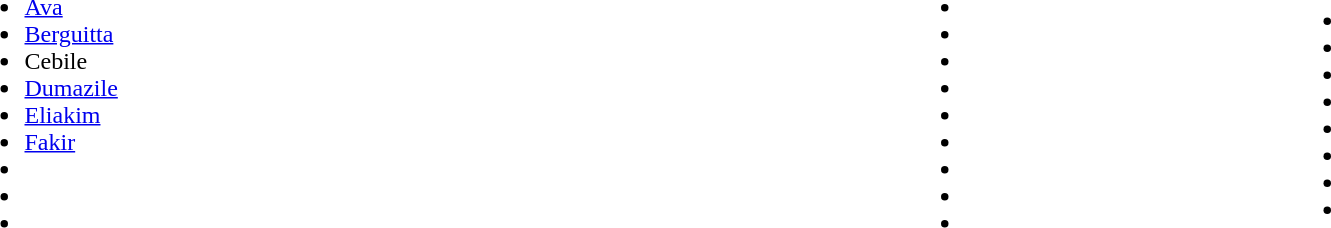<table width="90%">
<tr>
<td><br><ul><li><a href='#'>Ava</a></li><li><a href='#'>Berguitta</a></li><li>Cebile</li><li><a href='#'>Dumazile</a></li><li><a href='#'>Eliakim</a></li><li><a href='#'>Fakir</a></li><li></li><li></li><li></li></ul></td>
<td><br><ul><li></li><li></li><li></li><li></li><li></li><li></li><li></li><li></li><li></li></ul></td>
<td><br><ul><li></li><li></li><li></li><li></li><li></li><li></li><li></li><li></li></ul></td>
</tr>
</table>
